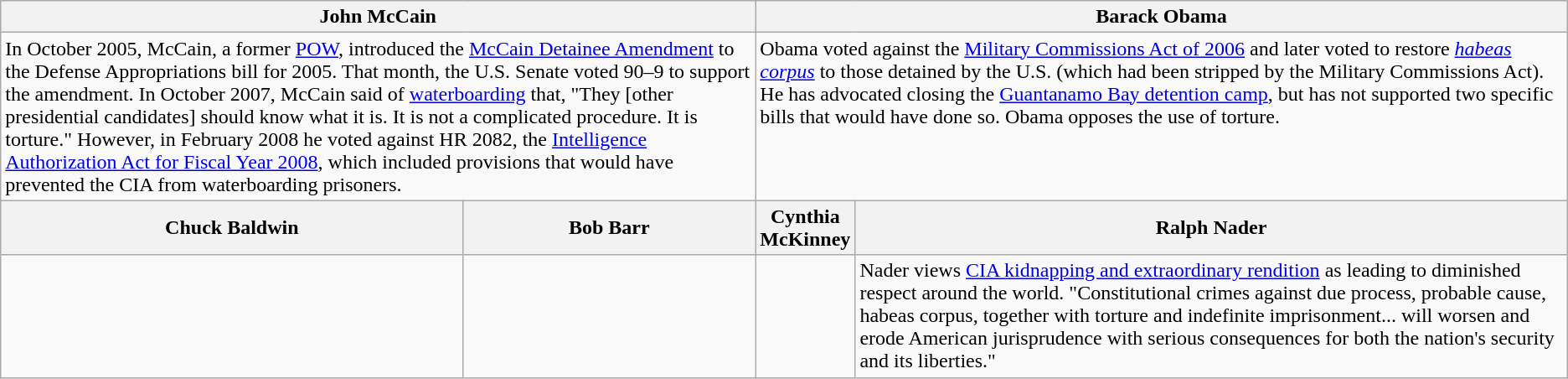<table class="wikitable">
<tr>
<th colspan="2">John McCain</th>
<th colspan="2">Barack Obama</th>
</tr>
<tr valign="top">
<td colspan="2" width="50%">In October 2005, McCain, a former <a href='#'>POW</a>, introduced the <a href='#'>McCain Detainee Amendment</a> to the Defense Appropriations bill for 2005. That month, the U.S. Senate voted 90–9 to support the amendment. In October 2007, McCain said of <a href='#'>waterboarding</a> that, "They [other presidential candidates] should know what it is. It is not a complicated procedure. It is torture."  However, in February 2008 he voted against HR 2082, the <a href='#'>Intelligence Authorization Act for Fiscal Year 2008</a>, which included provisions that would have prevented the CIA from waterboarding prisoners.</td>
<td colspan="2" width="50%">Obama voted against the <a href='#'>Military Commissions Act of 2006</a> and later voted to restore <em><a href='#'>habeas corpus</a></em> to those detained by the U.S. (which had been stripped by the Military Commissions Act). He has advocated closing the <a href='#'>Guantanamo Bay detention camp</a>, but has not supported two specific bills that would have done so. Obama opposes the use of torture.</td>
</tr>
<tr>
<th>Chuck Baldwin</th>
<th>Bob Barr</th>
<th>Cynthia McKinney</th>
<th>Ralph Nader</th>
</tr>
<tr valign="top">
<td></td>
<td></td>
<td></td>
<td>Nader views <a href='#'>CIA kidnapping and extraordinary rendition</a> as leading to diminished respect around the world. "Constitutional crimes against due process, probable cause, habeas corpus, together with torture and indefinite imprisonment... will worsen and erode American jurisprudence with serious consequences for both the nation's security and its liberties."</td>
</tr>
</table>
